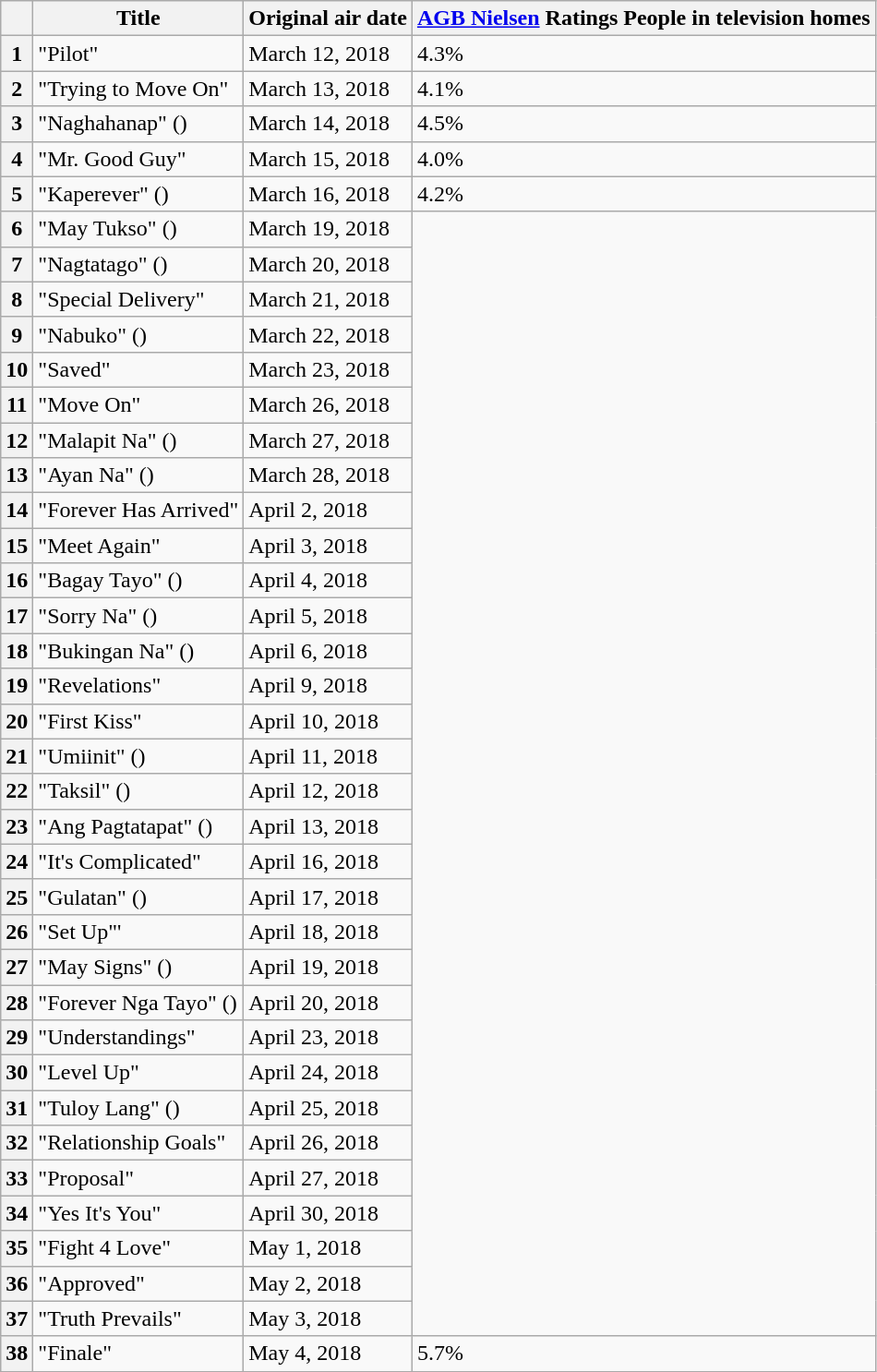<table class="wikitable">
<tr>
<th></th>
<th>Title</th>
<th>Original air date</th>
<th><a href='#'>AGB Nielsen</a> Ratings  People in television homes</th>
</tr>
<tr>
<th>1</th>
<td>"Pilot"</td>
<td>March 12, 2018</td>
<td>4.3%</td>
</tr>
<tr>
<th>2</th>
<td>"Trying to Move On"</td>
<td>March 13, 2018</td>
<td>4.1%</td>
</tr>
<tr>
<th>3</th>
<td>"Naghahanap" ()</td>
<td>March 14, 2018</td>
<td>4.5%</td>
</tr>
<tr>
<th>4</th>
<td>"Mr. Good Guy"</td>
<td>March 15, 2018</td>
<td>4.0%</td>
</tr>
<tr>
<th>5</th>
<td>"Kaperever" ()</td>
<td>March 16, 2018</td>
<td>4.2%</td>
</tr>
<tr>
<th>6</th>
<td>"May Tukso" ()</td>
<td>March 19, 2018</td>
</tr>
<tr>
<th>7</th>
<td>"Nagtatago" ()</td>
<td>March 20, 2018</td>
</tr>
<tr>
<th>8</th>
<td>"Special Delivery"</td>
<td>March 21, 2018</td>
</tr>
<tr>
<th>9</th>
<td>"Nabuko" ()</td>
<td>March 22, 2018</td>
</tr>
<tr>
<th>10</th>
<td>"Saved"</td>
<td>March 23, 2018</td>
</tr>
<tr>
<th>11</th>
<td>"Move On"</td>
<td>March 26, 2018</td>
</tr>
<tr>
<th>12</th>
<td>"Malapit Na" ()</td>
<td>March 27, 2018</td>
</tr>
<tr>
<th>13</th>
<td>"Ayan Na" ()</td>
<td>March 28, 2018</td>
</tr>
<tr>
<th>14</th>
<td>"Forever Has Arrived"</td>
<td>April 2, 2018</td>
</tr>
<tr>
<th>15</th>
<td>"Meet Again"</td>
<td>April 3, 2018</td>
</tr>
<tr>
<th>16</th>
<td>"Bagay Tayo" ()</td>
<td>April 4, 2018</td>
</tr>
<tr>
<th>17</th>
<td>"Sorry Na" ()</td>
<td>April 5, 2018</td>
</tr>
<tr>
<th>18</th>
<td>"Bukingan Na" ()</td>
<td>April 6, 2018</td>
</tr>
<tr>
<th>19</th>
<td>"Revelations"</td>
<td>April 9, 2018</td>
</tr>
<tr>
<th>20</th>
<td>"First Kiss"</td>
<td>April 10, 2018</td>
</tr>
<tr>
<th>21</th>
<td>"Umiinit" ()</td>
<td>April 11, 2018</td>
</tr>
<tr>
<th>22</th>
<td>"Taksil" ()</td>
<td>April 12, 2018</td>
</tr>
<tr>
<th>23</th>
<td>"Ang Pagtatapat" ()</td>
<td>April 13, 2018</td>
</tr>
<tr>
<th>24</th>
<td>"It's Complicated"</td>
<td>April 16, 2018</td>
</tr>
<tr>
<th>25</th>
<td>"Gulatan" ()</td>
<td>April 17, 2018</td>
</tr>
<tr>
<th>26</th>
<td>"Set Up"'</td>
<td>April 18, 2018</td>
</tr>
<tr>
<th>27</th>
<td>"May Signs" ()</td>
<td>April 19, 2018</td>
</tr>
<tr>
<th>28</th>
<td>"Forever Nga Tayo" ()</td>
<td>April 20, 2018</td>
</tr>
<tr>
<th>29</th>
<td>"Understandings"</td>
<td>April 23, 2018</td>
</tr>
<tr>
<th>30</th>
<td>"Level Up"</td>
<td>April 24, 2018</td>
</tr>
<tr>
<th>31</th>
<td>"Tuloy Lang" ()</td>
<td>April 25, 2018</td>
</tr>
<tr>
<th>32</th>
<td>"Relationship Goals"</td>
<td>April 26, 2018</td>
</tr>
<tr>
<th>33</th>
<td>"Proposal"</td>
<td>April 27, 2018</td>
</tr>
<tr>
<th>34</th>
<td>"Yes It's You"</td>
<td>April 30, 2018</td>
</tr>
<tr>
<th>35</th>
<td>"Fight 4 Love"</td>
<td>May 1, 2018</td>
</tr>
<tr>
<th>36</th>
<td>"Approved"</td>
<td>May 2, 2018</td>
</tr>
<tr>
<th>37</th>
<td>"Truth Prevails"</td>
<td>May 3, 2018</td>
</tr>
<tr>
<th>38</th>
<td>"Finale"</td>
<td>May 4, 2018</td>
<td>5.7%</td>
</tr>
</table>
